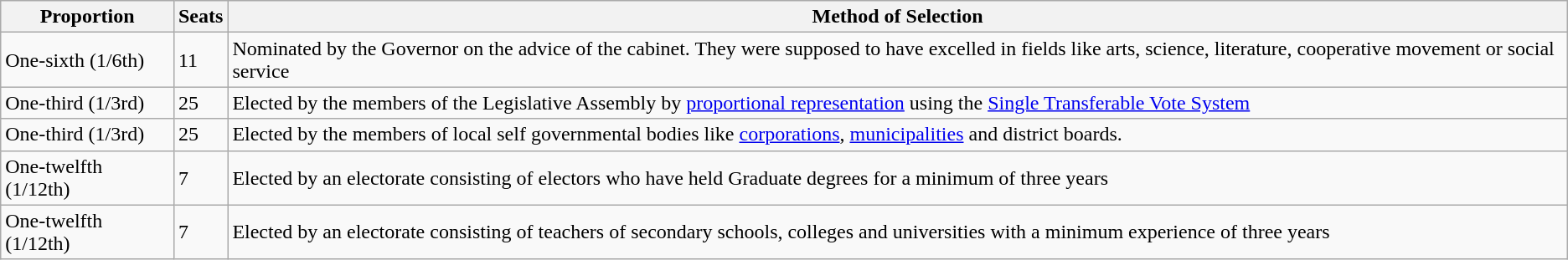<table class="wikitable">
<tr>
<th>Proportion</th>
<th>Seats</th>
<th>Method of Selection</th>
</tr>
<tr>
<td>One-sixth (1/6th)</td>
<td>11</td>
<td>Nominated by the Governor on the advice of the cabinet. They were supposed to have excelled in fields like arts, science, literature, cooperative movement or social service</td>
</tr>
<tr>
<td>One-third (1/3rd)</td>
<td>25</td>
<td>Elected by the members of the Legislative Assembly by <a href='#'>proportional representation</a> using the <a href='#'>Single Transferable Vote System</a></td>
</tr>
<tr>
<td>One-third (1/3rd)</td>
<td>25</td>
<td>Elected by the members of local self governmental bodies like <a href='#'>corporations</a>, <a href='#'>municipalities</a> and district boards.</td>
</tr>
<tr>
<td>One-twelfth (1/12th)</td>
<td>7</td>
<td>Elected by an electorate consisting of electors who have held Graduate degrees for a minimum of three years</td>
</tr>
<tr>
<td>One-twelfth (1/12th)</td>
<td>7</td>
<td>Elected by an electorate consisting of teachers of secondary schools, colleges and universities with a minimum experience of three years</td>
</tr>
</table>
